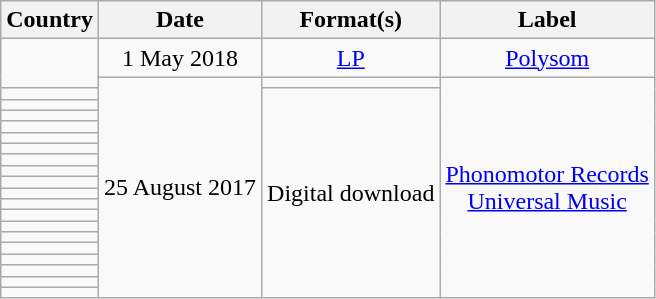<table class="wikitable">
<tr>
<th>Country</th>
<th>Date</th>
<th>Format(s)</th>
<th>Label</th>
</tr>
<tr>
<td rowspan="2"></td>
<td align="center">1 May 2018</td>
<td align="center"><a href='#'>LP</a></td>
<td align="center"><a href='#'>Polysom</a></td>
</tr>
<tr>
<td rowspan="20">25 August 2017</td>
<td rowspan="1" align="center"></td>
<td rowspan="20" align="center"><a href='#'>Phonomotor Records</a><br><a href='#'>Universal Music</a></td>
</tr>
<tr>
<td></td>
<td rowspan="19" align="center">Digital download</td>
</tr>
<tr>
<td></td>
</tr>
<tr>
<td></td>
</tr>
<tr>
<td></td>
</tr>
<tr>
<td></td>
</tr>
<tr>
<td></td>
</tr>
<tr>
<td></td>
</tr>
<tr>
<td></td>
</tr>
<tr>
<td></td>
</tr>
<tr>
<td></td>
</tr>
<tr>
<td></td>
</tr>
<tr>
<td></td>
</tr>
<tr>
<td></td>
</tr>
<tr>
<td></td>
</tr>
<tr>
<td></td>
</tr>
<tr>
<td></td>
</tr>
<tr>
<td></td>
</tr>
<tr>
<td></td>
</tr>
<tr>
<td></td>
</tr>
</table>
